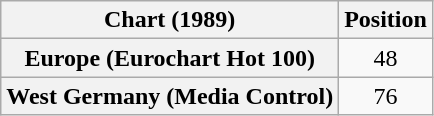<table class="wikitable plainrowheaders" style="text-align:center">
<tr>
<th scope="col">Chart (1989)</th>
<th scope="col">Position</th>
</tr>
<tr>
<th scope="row">Europe (Eurochart Hot 100)</th>
<td>48</td>
</tr>
<tr>
<th scope="row">West Germany (Media Control)</th>
<td>76</td>
</tr>
</table>
